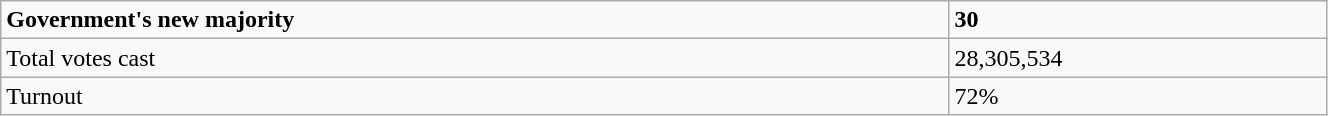<table class="wikitable" style="width:70%">
<tr>
<td><strong>Government's new majority</strong></td>
<td><strong>30</strong></td>
</tr>
<tr>
<td>Total votes cast</td>
<td>28,305,534</td>
</tr>
<tr>
<td>Turnout</td>
<td>72%</td>
</tr>
</table>
